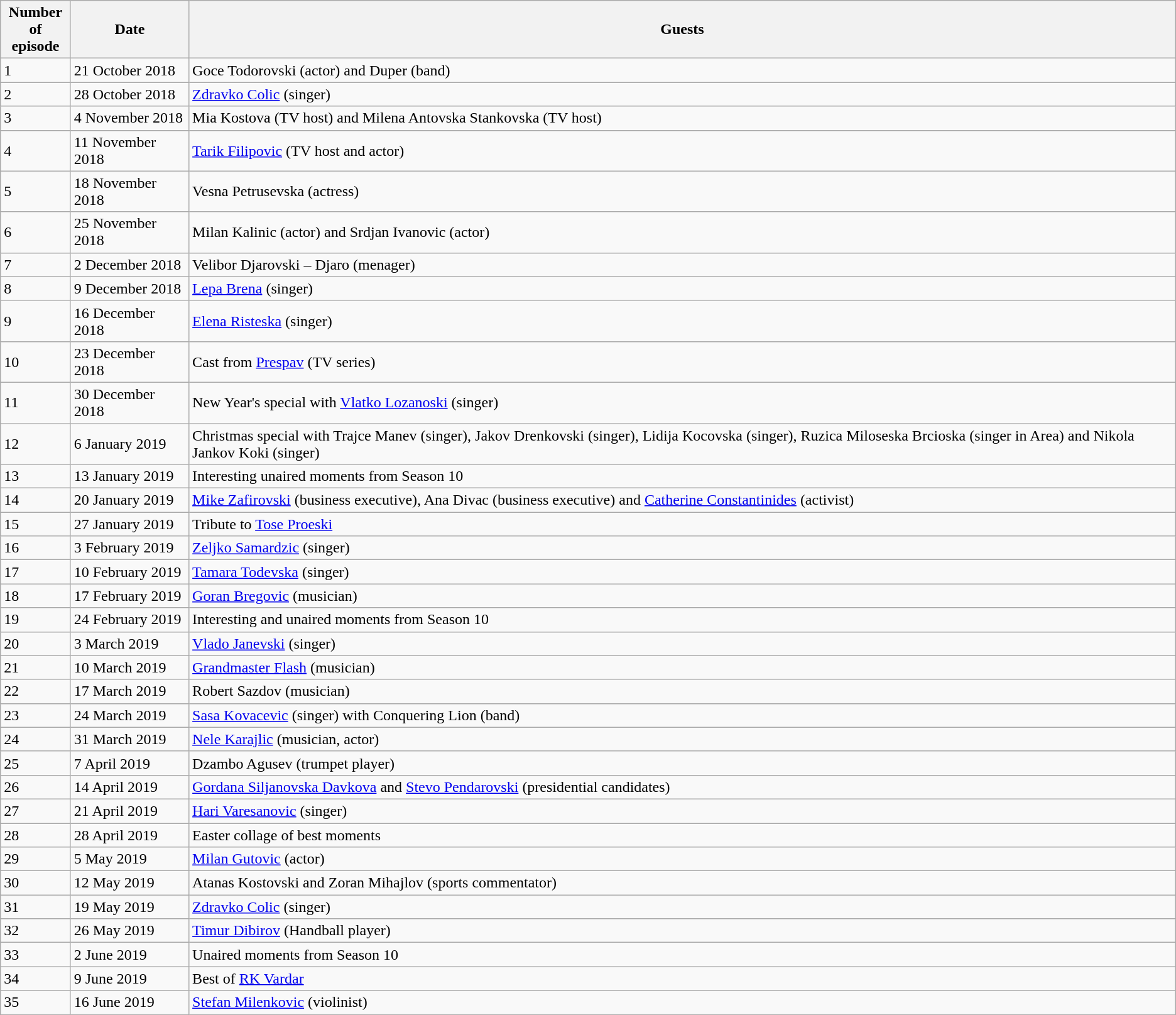<table class="wikitable">
<tr>
<th><strong>Number<br>of episode</strong></th>
<th><strong>Date</strong></th>
<th><strong>Guests</strong></th>
</tr>
<tr>
<td>1</td>
<td>21 October 2018</td>
<td>Goce Todorovski (actor) and Duper (band)</td>
</tr>
<tr>
<td>2</td>
<td>28 October 2018</td>
<td><a href='#'>Zdravko Colic</a> (singer)</td>
</tr>
<tr>
<td>3</td>
<td>4 November 2018</td>
<td>Mia Kostova (TV host) and Milena Antovska Stankovska (TV host)</td>
</tr>
<tr>
<td>4</td>
<td>11 November 2018</td>
<td><a href='#'>Tarik Filipovic</a> (TV host and actor)</td>
</tr>
<tr>
<td>5</td>
<td>18 November 2018</td>
<td>Vesna Petrusevska (actress)</td>
</tr>
<tr>
<td>6</td>
<td>25 November 2018</td>
<td>Milan Kalinic (actor) and Srdjan Ivanovic (actor)</td>
</tr>
<tr>
<td>7</td>
<td>2 December 2018</td>
<td>Velibor Djarovski – Djaro (menager)</td>
</tr>
<tr>
<td>8</td>
<td>9 December 2018</td>
<td><a href='#'>Lepa Brena</a> (singer)</td>
</tr>
<tr>
<td>9</td>
<td>16 December 2018</td>
<td><a href='#'>Elena Risteska</a> (singer)</td>
</tr>
<tr>
<td>10</td>
<td>23 December 2018</td>
<td>Cast from <a href='#'>Prespav</a> (TV series)</td>
</tr>
<tr>
<td>11</td>
<td>30 December 2018</td>
<td>New Year's special with <a href='#'>Vlatko Lozanoski</a> (singer)</td>
</tr>
<tr>
<td>12</td>
<td>6 January 2019</td>
<td>Christmas special with Trajce Manev (singer), Jakov Drenkovski (singer), Lidija Kocovska (singer), Ruzica Miloseska Brcioska (singer in Area) and Nikola Jankov Koki (singer)</td>
</tr>
<tr>
<td>13</td>
<td>13 January 2019</td>
<td>Interesting unaired moments from Season 10</td>
</tr>
<tr>
<td>14</td>
<td>20 January 2019</td>
<td><a href='#'>Mike Zafirovski</a> (business executive), Ana Divac (business executive) and <a href='#'>Catherine Constantinides</a> (activist)</td>
</tr>
<tr>
<td>15</td>
<td>27 January 2019</td>
<td>Tribute to <a href='#'>Tose Proeski</a></td>
</tr>
<tr>
<td>16</td>
<td>3 February 2019</td>
<td><a href='#'>Zeljko Samardzic</a> (singer)</td>
</tr>
<tr>
<td>17</td>
<td>10 February 2019</td>
<td><a href='#'>Tamara Todevska</a> (singer)</td>
</tr>
<tr>
<td>18</td>
<td>17 February 2019</td>
<td><a href='#'>Goran Bregovic</a> (musician)</td>
</tr>
<tr>
<td>19</td>
<td>24 February 2019</td>
<td>Interesting and unaired moments from Season 10</td>
</tr>
<tr>
<td>20</td>
<td>3 March 2019</td>
<td><a href='#'>Vlado Janevski</a> (singer)</td>
</tr>
<tr>
<td>21</td>
<td>10 March 2019</td>
<td><a href='#'>Grandmaster Flash</a> (musician)</td>
</tr>
<tr>
<td>22</td>
<td>17 March 2019</td>
<td>Robert Sazdov (musician)</td>
</tr>
<tr>
<td>23</td>
<td>24 March 2019</td>
<td><a href='#'>Sasa Kovacevic</a> (singer) with Conquering Lion (band)</td>
</tr>
<tr>
<td>24</td>
<td>31 March 2019</td>
<td><a href='#'>Nele Karajlic</a> (musician, actor)</td>
</tr>
<tr>
<td>25</td>
<td>7 April 2019</td>
<td>Dzambo Agusev (trumpet player)</td>
</tr>
<tr>
<td>26</td>
<td>14 April 2019</td>
<td><a href='#'>Gordana Siljanovska Davkova</a> and <a href='#'>Stevo Pendarovski</a> (presidential candidates)</td>
</tr>
<tr>
<td>27</td>
<td>21 April 2019</td>
<td><a href='#'>Hari Varesanovic</a> (singer)</td>
</tr>
<tr>
<td>28</td>
<td>28 April 2019</td>
<td>Easter collage of best moments</td>
</tr>
<tr>
<td>29</td>
<td>5 May 2019</td>
<td><a href='#'>Milan Gutovic</a> (actor)</td>
</tr>
<tr>
<td>30</td>
<td>12 May 2019</td>
<td>Atanas Kostovski and Zoran Mihajlov (sports commentator)</td>
</tr>
<tr>
<td>31</td>
<td>19 May 2019</td>
<td><a href='#'>Zdravko Colic</a> (singer)</td>
</tr>
<tr>
<td>32</td>
<td>26 May 2019</td>
<td><a href='#'>Timur Dibirov</a> (Handball player)</td>
</tr>
<tr>
<td>33</td>
<td>2 June 2019</td>
<td>Unaired moments from Season 10</td>
</tr>
<tr>
<td>34</td>
<td>9 June 2019</td>
<td>Best of <a href='#'>RK Vardar</a></td>
</tr>
<tr>
<td>35</td>
<td>16 June 2019</td>
<td><a href='#'>Stefan Milenkovic</a> (violinist)</td>
</tr>
</table>
